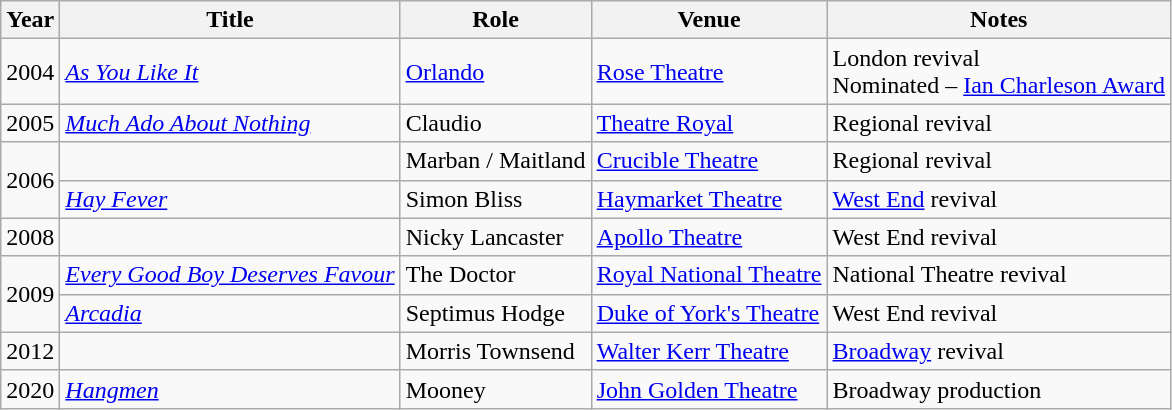<table class="wikitable sortable">
<tr>
<th>Year</th>
<th>Title</th>
<th>Role</th>
<th class="unsortable">Venue</th>
<th>Notes</th>
</tr>
<tr>
<td>2004</td>
<td><em><a href='#'>As You Like It</a></em></td>
<td><a href='#'>Orlando</a></td>
<td><a href='#'>Rose Theatre</a></td>
<td>London revival<br>Nominated – <a href='#'>Ian Charleson Award</a></td>
</tr>
<tr>
<td>2005</td>
<td><em><a href='#'>Much Ado About Nothing</a></em></td>
<td>Claudio</td>
<td><a href='#'>Theatre Royal</a></td>
<td>Regional revival</td>
</tr>
<tr>
<td rowspan="2">2006</td>
<td><em></em></td>
<td>Marban / Maitland</td>
<td><a href='#'>Crucible Theatre</a></td>
<td>Regional revival</td>
</tr>
<tr>
<td><em><a href='#'>Hay Fever</a></em></td>
<td>Simon Bliss</td>
<td><a href='#'>Haymarket Theatre</a></td>
<td><a href='#'>West End</a> revival</td>
</tr>
<tr>
<td>2008</td>
<td><em></em></td>
<td>Nicky Lancaster</td>
<td><a href='#'>Apollo Theatre</a></td>
<td>West End revival</td>
</tr>
<tr>
<td rowspan="2">2009</td>
<td><em><a href='#'>Every Good Boy Deserves Favour</a></em></td>
<td>The Doctor</td>
<td><a href='#'>Royal National Theatre</a></td>
<td>National Theatre revival</td>
</tr>
<tr>
<td><em><a href='#'>Arcadia</a></em></td>
<td>Septimus Hodge</td>
<td><a href='#'>Duke of York's Theatre</a></td>
<td>West End revival</td>
</tr>
<tr>
<td>2012</td>
<td><em></em></td>
<td>Morris Townsend</td>
<td><a href='#'>Walter Kerr Theatre</a></td>
<td><a href='#'>Broadway</a> revival</td>
</tr>
<tr>
<td>2020</td>
<td><em><a href='#'>Hangmen</a></em></td>
<td>Mooney</td>
<td><a href='#'>John Golden Theatre</a></td>
<td>Broadway production</td>
</tr>
</table>
